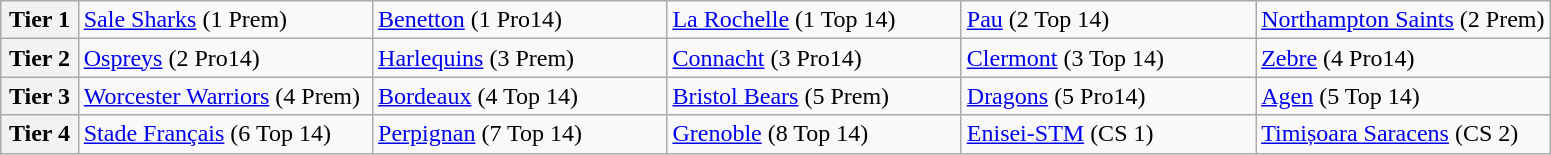<table class="wikitable">
<tr>
<th width=5%>Tier 1</th>
<td width=19%> <a href='#'>Sale Sharks</a> (1 Prem)</td>
<td width=19%> <a href='#'>Benetton</a> (1 Pro14)</td>
<td width=19%> <a href='#'>La Rochelle</a> (1 Top 14)</td>
<td width=19%> <a href='#'>Pau</a> (2 Top 14)</td>
<td width=19%> <a href='#'>Northampton Saints</a> (2 Prem)</td>
</tr>
<tr>
<th width=5%>Tier 2</th>
<td width=19%> <a href='#'>Ospreys</a> (2 Pro14)</td>
<td width=19%> <a href='#'>Harlequins</a> (3 Prem)</td>
<td width=19%> <a href='#'>Connacht</a> (3 Pro14)</td>
<td width=19%> <a href='#'>Clermont</a> (3 Top 14)</td>
<td width=19%> <a href='#'>Zebre</a> (4 Pro14)</td>
</tr>
<tr>
<th width=5%>Tier 3</th>
<td width=19%> <a href='#'>Worcester Warriors</a> (4 Prem)</td>
<td width=19%> <a href='#'>Bordeaux</a> (4 Top 14)</td>
<td width=19%> <a href='#'>Bristol Bears</a> (5 Prem)</td>
<td width=19%> <a href='#'>Dragons</a> (5 Pro14)</td>
<td width=19%> <a href='#'>Agen</a> (5 Top 14)</td>
</tr>
<tr>
<th width=5%>Tier 4</th>
<td width=19%> <a href='#'>Stade Français</a> (6 Top 14)</td>
<td width=19%> <a href='#'>Perpignan</a> (7 Top 14)</td>
<td width=19%> <a href='#'>Grenoble</a> (8 Top 14)</td>
<td width=19%> <a href='#'>Enisei-STM</a> (CS 1)</td>
<td width=19%> <a href='#'>Timișoara Saracens</a> (CS 2)</td>
</tr>
</table>
